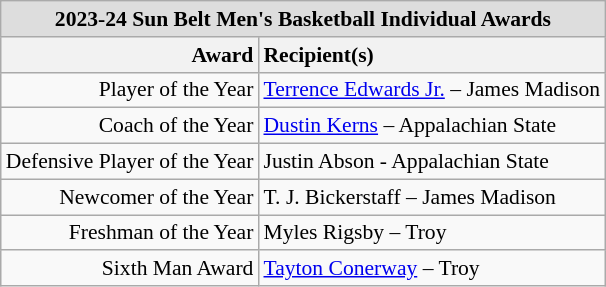<table class="wikitable" style="white-space:nowrap; font-size:90%;">
<tr>
<td colspan="7" style="text-align:center; background:#ddd;"><strong>2023-24 Sun Belt Men's Basketball Individual Awards</strong></td>
</tr>
<tr>
<th style="text-align:right;">Award</th>
<th style="text-align:left;">Recipient(s)</th>
</tr>
<tr>
<td style="text-align:right;">Player of the Year</td>
<td style="text-align:left;"><a href='#'>Terrence Edwards Jr.</a> – James Madison</td>
</tr>
<tr>
<td style="text-align:right;">Coach of the Year</td>
<td style="text-align:left;"><a href='#'>Dustin Kerns</a> – Appalachian State</td>
</tr>
<tr>
<td style="text-align:right;">Defensive Player of the Year</td>
<td style="text-align:left;">Justin Abson - Appalachian State</td>
</tr>
<tr>
<td style="text-align:right;">Newcomer of the Year</td>
<td style="text-align:left;">T. J. Bickerstaff – James Madison</td>
</tr>
<tr>
<td style="text-align:right;">Freshman of the Year</td>
<td style="text-align:left;">Myles Rigsby – Troy</td>
</tr>
<tr>
<td style="text-align:right;">Sixth Man Award</td>
<td style="text-align:left;"><a href='#'>Tayton Conerway</a> – Troy</td>
</tr>
</table>
